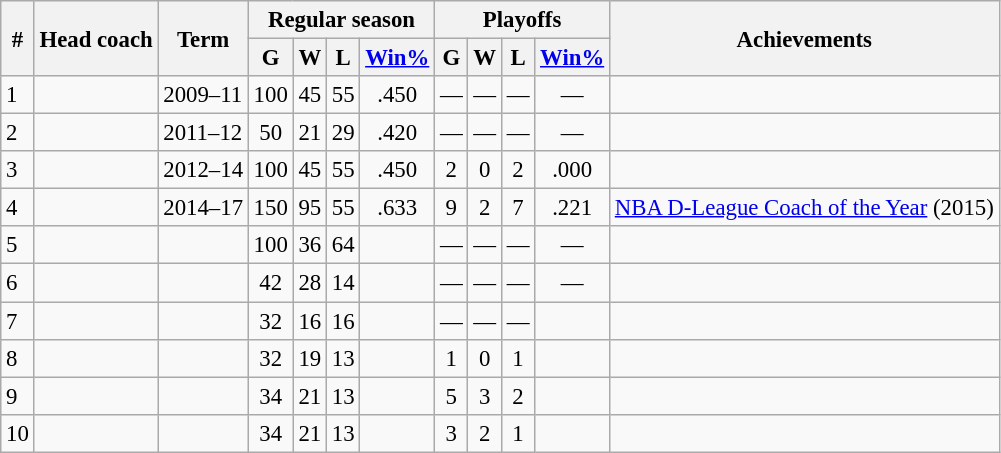<table class="wikitable sortable" style="font-size:95%; text-align:center">
<tr>
<th scope="col" rowspan="2">#</th>
<th scope="col" rowspan="2">Head coach</th>
<th scope="col" rowspan="2">Term</th>
<th scope="col" colspan="4">Regular season</th>
<th scope="col" colspan="4">Playoffs</th>
<th scope="col" rowspan="2">Achievements</th>
</tr>
<tr>
<th>G</th>
<th>W</th>
<th>L</th>
<th><a href='#'>Win%</a></th>
<th>G</th>
<th>W</th>
<th>L</th>
<th><a href='#'>Win%</a></th>
</tr>
<tr>
<td align=left>1</td>
<td align=left></td>
<td align=left>2009–11</td>
<td>100</td>
<td>45</td>
<td>55</td>
<td>.450</td>
<td>—</td>
<td>—</td>
<td>—</td>
<td>—</td>
<td align=left></td>
</tr>
<tr>
<td align=left>2</td>
<td align=left></td>
<td align=left>2011–12</td>
<td>50</td>
<td>21</td>
<td>29</td>
<td>.420</td>
<td>—</td>
<td>—</td>
<td>—</td>
<td>—</td>
<td align=left></td>
</tr>
<tr>
<td align=left>3</td>
<td align=left></td>
<td align=left>2012–14</td>
<td>100</td>
<td>45</td>
<td>55</td>
<td>.450</td>
<td>2</td>
<td>0</td>
<td>2</td>
<td>.000</td>
<td align=left></td>
</tr>
<tr>
<td align=left>4</td>
<td align=left></td>
<td align=left>2014–17</td>
<td>150</td>
<td>95</td>
<td>55</td>
<td>.633</td>
<td>9</td>
<td>2</td>
<td>7</td>
<td>.221</td>
<td align=left><a href='#'>NBA D-League Coach of the Year</a> (2015)</td>
</tr>
<tr>
<td align=left>5</td>
<td align=left></td>
<td align=left></td>
<td>100</td>
<td>36</td>
<td>64</td>
<td></td>
<td>—</td>
<td>—</td>
<td>—</td>
<td>—</td>
<td align=left></td>
</tr>
<tr>
<td align=left>6</td>
<td align=left></td>
<td align=left></td>
<td>42</td>
<td>28</td>
<td>14</td>
<td></td>
<td>—</td>
<td>—</td>
<td>—</td>
<td>—</td>
<td align=left></td>
</tr>
<tr>
<td align=left>7</td>
<td align=left></td>
<td align=left></td>
<td>32</td>
<td>16</td>
<td>16</td>
<td></td>
<td>—</td>
<td>—</td>
<td>—</td>
<td></td>
<td align=left></td>
</tr>
<tr>
<td align=left>8</td>
<td align=left></td>
<td align=left></td>
<td>32</td>
<td>19</td>
<td>13</td>
<td></td>
<td>1</td>
<td>0</td>
<td>1</td>
<td></td>
<td align=left></td>
</tr>
<tr>
<td align=left>9</td>
<td align=left></td>
<td align=left></td>
<td>34</td>
<td>21</td>
<td>13</td>
<td></td>
<td>5</td>
<td>3</td>
<td>2</td>
<td></td>
<td align=left></td>
</tr>
<tr>
<td align=left>10</td>
<td align=left></td>
<td align=left></td>
<td>34</td>
<td>21</td>
<td>13</td>
<td></td>
<td>3</td>
<td>2</td>
<td>1</td>
<td></td>
<td align=left></td>
</tr>
</table>
